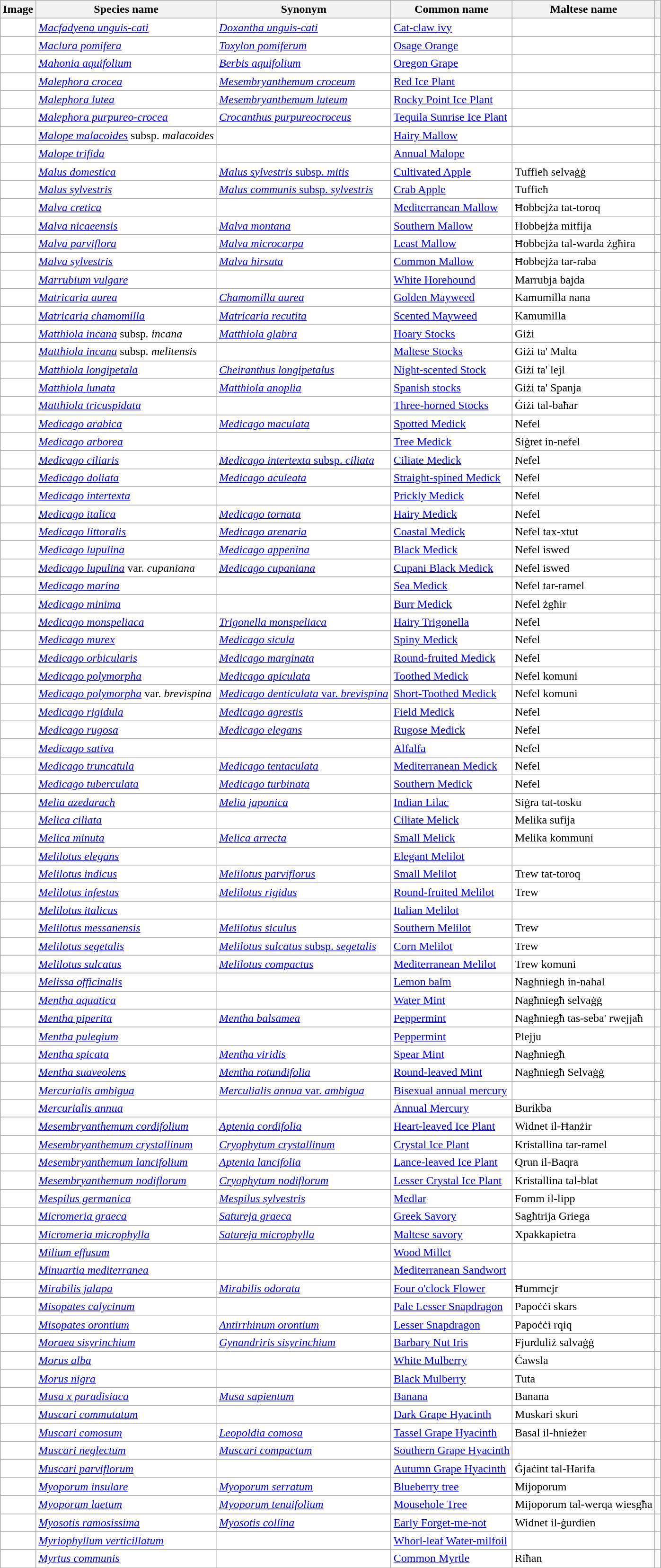<table class="wikitable" style="background: white">
<tr>
<th>Image</th>
<th>Species name</th>
<th>Synonym</th>
<th>Common name</th>
<th>Maltese name</th>
<th></th>
</tr>
<tr>
<td></td>
<td><em><a href='#'>Macfadyena unguis-cati</a></em></td>
<td><em><a href='#'>Doxantha unguis-cati</a></em></td>
<td><a href='#'>Cat-claw ivy</a></td>
<td></td>
<td></td>
</tr>
<tr>
<td></td>
<td><em><a href='#'>Maclura pomifera</a></em></td>
<td><em><a href='#'>Toxylon pomiferum</a></em></td>
<td><a href='#'>Osage Orange</a></td>
<td></td>
<td></td>
</tr>
<tr>
<td></td>
<td><em><a href='#'>Mahonia aquifolium</a></em></td>
<td><em><a href='#'>Berbis aquifolium</a></em></td>
<td><a href='#'>Oregon Grape</a></td>
<td></td>
<td></td>
</tr>
<tr>
<td></td>
<td><em><a href='#'>Malephora crocea</a></em></td>
<td><em><a href='#'>Mesembryanthemum croceum</a></em></td>
<td><a href='#'>Red Ice Plant</a></td>
<td></td>
<td></td>
</tr>
<tr>
<td></td>
<td><em><a href='#'>Malephora lutea</a></em></td>
<td><em><a href='#'>Mesembryanthemum luteum</a></em></td>
<td><a href='#'>Rocky Point Ice Plant</a></td>
<td></td>
<td></td>
</tr>
<tr>
<td></td>
<td><em><a href='#'>Malephora purpureo-crocea</a></em></td>
<td><em><a href='#'>Crocanthus purpureocroceus</a></em></td>
<td><a href='#'>Tequila Sunrise Ice Plant</a></td>
<td></td>
<td></td>
</tr>
<tr>
<td></td>
<td><em><a href='#'>Malope malacoides</a></em> subsp. <em>malacoides</em></td>
<td></td>
<td><a href='#'>Hairy Mallow</a></td>
<td></td>
<td></td>
</tr>
<tr>
<td></td>
<td><em><a href='#'>Malope trifida</a></em></td>
<td></td>
<td><a href='#'>Annual Malope</a></td>
<td></td>
<td></td>
</tr>
<tr>
<td></td>
<td><em><a href='#'>Malus domestica</a></em></td>
<td><a href='#'><em>Malus sylvestris</em> subsp. <em>mitis</em></a></td>
<td><a href='#'>Cultivated Apple</a></td>
<td>Tuffieħ selvaġġ</td>
<td></td>
</tr>
<tr>
<td></td>
<td><em><a href='#'>Malus sylvestris</a></em></td>
<td><a href='#'><em>Malus communis</em> subsp. <em>sylvestris </em></a></td>
<td><a href='#'>Crab Apple</a></td>
<td>Tuffieħ</td>
<td></td>
</tr>
<tr>
<td></td>
<td><em><a href='#'>Malva cretica</a></em></td>
<td></td>
<td><a href='#'>Mediterranean Mallow</a></td>
<td>Ħobbejża tat-toroq</td>
<td></td>
</tr>
<tr>
<td></td>
<td><em><a href='#'>Malva nicaeensis</a></em></td>
<td><em><a href='#'>Malva montana</a></em></td>
<td><a href='#'>Southern Mallow</a></td>
<td>Ħobbejża mitfija</td>
<td></td>
</tr>
<tr>
<td></td>
<td><em><a href='#'>Malva parviflora</a></em></td>
<td><em><a href='#'>Malva microcarpa</a></em></td>
<td><a href='#'>Least Mallow</a></td>
<td>Ħobbejża tal-warda żgħira</td>
<td></td>
</tr>
<tr>
<td></td>
<td><em><a href='#'>Malva sylvestris</a></em></td>
<td><em><a href='#'>Malva hirsuta</a></em></td>
<td><a href='#'>Common Mallow</a></td>
<td>Ħobbejża tar-raba</td>
<td></td>
</tr>
<tr>
<td></td>
<td><em><a href='#'>Marrubium vulgare</a></em></td>
<td></td>
<td><a href='#'>White Horehound</a></td>
<td>Marrubja bajda</td>
<td></td>
</tr>
<tr>
<td></td>
<td><em><a href='#'>Matricaria aurea</a></em></td>
<td><em><a href='#'>Chamomilla aurea</a></em></td>
<td><a href='#'>Golden Mayweed</a></td>
<td>Kamumilla nana</td>
<td></td>
</tr>
<tr>
<td></td>
<td><em><a href='#'>Matricaria chamomilla</a></em></td>
<td><em><a href='#'>Matricaria recutita</a></em></td>
<td><a href='#'>Scented Mayweed</a></td>
<td>Kamumilla</td>
<td></td>
</tr>
<tr>
<td></td>
<td><em><a href='#'>Matthiola incana</a></em> subsp<em>. incana</em></td>
<td><em><a href='#'>Matthiola glabra</a></em></td>
<td><a href='#'>Hoary Stocks</a></td>
<td>Giżi</td>
<td></td>
</tr>
<tr>
<td></td>
<td><em><a href='#'>Matthiola incana</a></em> subsp<em>. melitensis</em></td>
<td></td>
<td><a href='#'>Maltese Stocks</a></td>
<td>Giżi ta' Malta</td>
<td></td>
</tr>
<tr>
<td></td>
<td><em><a href='#'>Matthiola longipetala</a></em></td>
<td><em><a href='#'>Cheiranthus longipetalus</a></em></td>
<td><a href='#'>Night-scented Stock</a></td>
<td>Giżi ta' lejl</td>
<td></td>
</tr>
<tr>
<td></td>
<td><em><a href='#'>Matthiola lunata</a></em></td>
<td><em><a href='#'>Matthiola anoplia</a></em></td>
<td><a href='#'>Spanish stocks</a></td>
<td>Giżi ta' Spanja</td>
<td></td>
</tr>
<tr>
<td></td>
<td><em><a href='#'>Matthiola tricuspidata</a></em></td>
<td></td>
<td><a href='#'>Three-horned Stocks</a></td>
<td>Ġiżi tal-baħar</td>
<td></td>
</tr>
<tr>
<td></td>
<td><em><a href='#'>Medicago arabica</a></em></td>
<td><em><a href='#'>Medicago maculata</a></em></td>
<td><a href='#'>Spotted Medick</a></td>
<td>Nefel</td>
<td></td>
</tr>
<tr>
<td></td>
<td><em><a href='#'>Medicago arborea</a></em></td>
<td></td>
<td><a href='#'>Tree Medick</a></td>
<td>Siġret in-nefel</td>
<td></td>
</tr>
<tr>
<td></td>
<td><em><a href='#'>Medicago ciliaris</a></em></td>
<td><a href='#'><em>Medicago intertexta</em> subsp. <em>ciliata </em></a></td>
<td><a href='#'>Ciliate Medick</a></td>
<td>Nefel</td>
<td></td>
</tr>
<tr>
<td></td>
<td><em><a href='#'>Medicago doliata</a></em></td>
<td><em><a href='#'>Medicago aculeata</a></em></td>
<td><a href='#'>Straight-spined Medick</a></td>
<td>Nefel</td>
<td></td>
</tr>
<tr>
<td></td>
<td><em><a href='#'>Medicago intertexta</a></em></td>
<td></td>
<td><a href='#'>Prickly Medick</a></td>
<td>Nefel</td>
<td></td>
</tr>
<tr>
<td></td>
<td><em><a href='#'>Medicago italica</a></em></td>
<td><em><a href='#'>Medicago tornata</a></em></td>
<td><a href='#'>Hairy Medick</a></td>
<td>Nefel</td>
<td></td>
</tr>
<tr>
<td></td>
<td><em><a href='#'>Medicago littoralis</a></em></td>
<td><em><a href='#'>Medicago arenaria</a></em></td>
<td><a href='#'>Coastal Medick</a></td>
<td>Nefel tax-xtut</td>
<td></td>
</tr>
<tr>
<td></td>
<td><em><a href='#'>Medicago lupulina</a></em></td>
<td><em><a href='#'>Medicago appenina</a></em></td>
<td><a href='#'>Black Medick</a></td>
<td>Nefel iswed</td>
<td></td>
</tr>
<tr>
<td></td>
<td><em><a href='#'>Medicago lupulina</a></em> var. <em>cupaniana</em></td>
<td><em><a href='#'>Medicago cupaniana</a></em></td>
<td><a href='#'>Cupani Black Medick</a></td>
<td>Nefel iswed</td>
<td></td>
</tr>
<tr>
<td></td>
<td><em><a href='#'>Medicago marina</a></em></td>
<td></td>
<td><a href='#'>Sea Medick</a></td>
<td>Nefel tar-ramel</td>
<td></td>
</tr>
<tr>
<td></td>
<td><em><a href='#'>Medicago minima</a></em></td>
<td></td>
<td><a href='#'>Burr Medick</a></td>
<td>Nefel żgħir</td>
<td></td>
</tr>
<tr>
<td></td>
<td><em><a href='#'>Medicago monspeliaca</a></em></td>
<td><em><a href='#'>Trigonella monspeliaca</a></em></td>
<td><a href='#'>Hairy Trigonella</a></td>
<td>Nefel</td>
<td></td>
</tr>
<tr>
<td></td>
<td><em><a href='#'>Medicago murex</a></em></td>
<td><em><a href='#'>Medicago sicula</a></em></td>
<td><a href='#'>Spiny Medick</a></td>
<td>Nefel</td>
<td></td>
</tr>
<tr>
<td></td>
<td><em><a href='#'>Medicago orbicularis</a></em></td>
<td><em><a href='#'>Medicago marginata</a></em></td>
<td><a href='#'>Round-fruited Medick</a></td>
<td>Nefel</td>
<td></td>
</tr>
<tr>
<td></td>
<td><em><a href='#'>Medicago polymorpha</a></em></td>
<td><em><a href='#'>Medicago apiculata</a></em></td>
<td><a href='#'>Toothed Medick</a></td>
<td>Nefel komuni</td>
<td></td>
</tr>
<tr>
<td></td>
<td><em><a href='#'>Medicago polymorpha</a></em> var. <em>brevispina</em></td>
<td><a href='#'><em>Medicago denticulata</em> var. <em>brevispina </em></a></td>
<td><a href='#'>Short-Toothed Medick</a></td>
<td>Nefel komuni</td>
<td></td>
</tr>
<tr>
<td></td>
<td><em><a href='#'>Medicago rigidula</a></em></td>
<td><em><a href='#'>Medicago agrestis</a></em></td>
<td><a href='#'>Field Medick</a></td>
<td>Nefel</td>
<td></td>
</tr>
<tr>
<td></td>
<td><em><a href='#'>Medicago rugosa</a></em></td>
<td><em><a href='#'>Medicago elegans</a></em></td>
<td><a href='#'>Rugose Medick</a></td>
<td>Nefel</td>
<td></td>
</tr>
<tr>
<td></td>
<td><em><a href='#'>Medicago sativa</a></em></td>
<td></td>
<td><a href='#'>Alfalfa</a></td>
<td>Nefel</td>
<td></td>
</tr>
<tr>
<td></td>
<td><em><a href='#'>Medicago truncatula</a></em></td>
<td><em><a href='#'>Medicago tentaculata</a></em></td>
<td><a href='#'>Mediterranean Medick</a></td>
<td>Nefel</td>
<td></td>
</tr>
<tr>
<td></td>
<td><em><a href='#'>Medicago tuberculata</a></em></td>
<td><em><a href='#'>Medicago turbinata</a></em></td>
<td><a href='#'>Southern Medick</a></td>
<td>Nefel</td>
<td></td>
</tr>
<tr>
<td></td>
<td><em><a href='#'>Melia azedarach</a></em></td>
<td><em><a href='#'>Melia japonica</a></em></td>
<td><a href='#'>Indian Lilac</a></td>
<td>Siġra tat-tosku</td>
<td></td>
</tr>
<tr>
<td></td>
<td><em><a href='#'>Melica ciliata</a></em></td>
<td></td>
<td><a href='#'>Ciliate Melick</a></td>
<td>Melika sufija</td>
<td></td>
</tr>
<tr>
<td></td>
<td><em><a href='#'>Melica minuta</a></em></td>
<td><em><a href='#'>Melica arrecta</a></em></td>
<td><a href='#'>Small Melick</a></td>
<td>Melika kommuni</td>
<td></td>
</tr>
<tr>
<td></td>
<td><em><a href='#'>Melilotus elegans</a></em></td>
<td></td>
<td><a href='#'>Elegant Melilot</a></td>
<td></td>
<td></td>
</tr>
<tr>
<td></td>
<td><em><a href='#'>Melilotus indicus</a></em></td>
<td><em><a href='#'>Melilotus parviflorus</a></em></td>
<td><a href='#'>Small Melilot</a></td>
<td>Trew tat-toroq</td>
<td></td>
</tr>
<tr>
<td></td>
<td><em><a href='#'>Melilotus infestus</a></em></td>
<td><em><a href='#'>Melilotus rigidus</a></em></td>
<td><a href='#'>Round-fruited Melilot</a></td>
<td>Trew</td>
<td></td>
</tr>
<tr>
<td></td>
<td><em><a href='#'>Melilotus italicus</a></em></td>
<td></td>
<td><a href='#'>Italian Melilot</a></td>
<td></td>
<td></td>
</tr>
<tr>
<td></td>
<td><em><a href='#'>Melilotus messanensis</a></em></td>
<td><em><a href='#'>Melilotus siculus</a></em></td>
<td><a href='#'>Southern Melilot</a></td>
<td>Trew</td>
<td></td>
</tr>
<tr>
<td></td>
<td><em><a href='#'>Melilotus segetalis</a></em></td>
<td><a href='#'><em>Melilotus sulcatus</em> subsp. <em>segetalis </em></a></td>
<td><a href='#'>Corn Melilot</a></td>
<td>Trew</td>
<td></td>
</tr>
<tr>
<td></td>
<td><em><a href='#'>Melilotus sulcatus</a></em></td>
<td><em><a href='#'>Melilotus compactus</a></em></td>
<td><a href='#'>Mediterranean Melilot</a></td>
<td>Trew komuni</td>
<td></td>
</tr>
<tr>
<td></td>
<td><em><a href='#'>Melissa officinalis</a></em></td>
<td></td>
<td><a href='#'>Lemon balm</a></td>
<td>Nagħniegħ in-naħal</td>
<td></td>
</tr>
<tr>
<td></td>
<td><em><a href='#'>Mentha aquatica</a></em></td>
<td></td>
<td><a href='#'>Water Mint</a></td>
<td>Nagħniegħ selvaġġ</td>
<td></td>
</tr>
<tr>
<td></td>
<td><em><a href='#'>Mentha piperita</a></em></td>
<td><em><a href='#'>Mentha balsamea</a></em></td>
<td><a href='#'>Peppermint</a></td>
<td>Nagħniegħ tas-seba' rwejjaħ</td>
<td></td>
</tr>
<tr>
<td></td>
<td><em><a href='#'>Mentha pulegium</a></em></td>
<td></td>
<td><a href='#'>Peppermint</a></td>
<td>Plejju</td>
<td></td>
</tr>
<tr>
<td></td>
<td><em><a href='#'>Mentha spicata</a></em></td>
<td><em><a href='#'>Mentha viridis</a></em></td>
<td><a href='#'>Spear Mint</a></td>
<td>Nagħniegħ</td>
<td></td>
</tr>
<tr>
<td></td>
<td><em><a href='#'>Mentha suaveolens</a></em></td>
<td><em><a href='#'>Mentha rotundifolia</a></em></td>
<td><a href='#'>Round-leaved Mint</a></td>
<td>Nagħniegħ Selvaġġ</td>
<td></td>
</tr>
<tr>
<td></td>
<td><em><a href='#'>Mercurialis ambigua</a></em></td>
<td><a href='#'><em>Merculialis annua</em> var. <em>ambigua</em></a></td>
<td><a href='#'>Bisexual annual mercury</a></td>
<td></td>
<td></td>
</tr>
<tr>
<td></td>
<td><em><a href='#'>Mercurialis annua</a></em></td>
<td></td>
<td><a href='#'>Annual Mercury</a></td>
<td>Burikba</td>
<td></td>
</tr>
<tr>
<td></td>
<td><em><a href='#'>Mesembryanthemum cordifolium</a></em></td>
<td><em><a href='#'>Aptenia cordifolia</a></em></td>
<td><a href='#'>Heart-leaved Ice Plant</a></td>
<td>Widnet il-Ħanżir</td>
<td></td>
</tr>
<tr>
<td></td>
<td><em><a href='#'>Mesembryanthemum crystallinum</a></em></td>
<td><em><a href='#'>Cryophytum crystallinum</a></em></td>
<td><a href='#'>Crystal Ice Plant</a></td>
<td>Kristallina tar-ramel</td>
<td></td>
</tr>
<tr>
<td></td>
<td><em><a href='#'>Mesembryanthemum lancifolium</a></em></td>
<td><em><a href='#'>Aptenia lancifolia</a></em></td>
<td><a href='#'>Lance-leaved Ice Plant</a></td>
<td>Qrun il-Baqra</td>
<td></td>
</tr>
<tr>
<td></td>
<td><em><a href='#'>Mesembryanthemum nodiflorum</a></em></td>
<td><em><a href='#'>Cryophytum nodiflorum</a></em></td>
<td><a href='#'>Lesser Crystal Ice Plant</a></td>
<td>Kristallina tal-blat</td>
<td></td>
</tr>
<tr>
<td></td>
<td><em><a href='#'>Mespilus germanica</a></em></td>
<td><em><a href='#'>Mespilus sylvestris</a></em></td>
<td><a href='#'>Medlar</a></td>
<td>Fomm il-lipp</td>
<td></td>
</tr>
<tr>
<td></td>
<td><em><a href='#'>Micromeria graeca</a></em></td>
<td><em><a href='#'>Satureja graeca</a></em></td>
<td><a href='#'>Greek Savory</a></td>
<td>Sagħtrija Griega</td>
<td></td>
</tr>
<tr>
<td></td>
<td><em><a href='#'>Micromeria microphylla</a></em></td>
<td><em><a href='#'>Satureja microphylla</a></em></td>
<td><a href='#'>Maltese savory</a></td>
<td>Xpakkapietra</td>
<td></td>
</tr>
<tr>
<td></td>
<td><em><a href='#'>Milium effusum</a></em></td>
<td></td>
<td><a href='#'>Wood Millet</a></td>
<td></td>
<td></td>
</tr>
<tr>
<td></td>
<td><em><a href='#'>Minuartia mediterranea</a></em></td>
<td></td>
<td><a href='#'>Mediterranean Sandwort</a></td>
<td></td>
<td></td>
</tr>
<tr>
<td></td>
<td><em><a href='#'>Mirabilis jalapa</a></em></td>
<td><em><a href='#'>Mirabilis odorata</a></em></td>
<td><a href='#'>Four o'clock Flower</a></td>
<td>Ħummejr</td>
<td></td>
</tr>
<tr>
<td></td>
<td><em><a href='#'>Misopates calycinum</a></em></td>
<td></td>
<td><a href='#'>Pale Lesser Snapdragon</a></td>
<td>Papoċċi skars</td>
<td></td>
</tr>
<tr>
<td></td>
<td><em><a href='#'>Misopates orontium</a></em></td>
<td><em><a href='#'>Antirrhinum orontium</a></em></td>
<td><a href='#'>Lesser Snapdragon</a></td>
<td>Papoċċi rqiq</td>
<td></td>
</tr>
<tr>
<td></td>
<td><em><a href='#'>Moraea sisyrinchium</a></em></td>
<td><em><a href='#'>Gynandriris sisyrinchium</a></em></td>
<td><a href='#'>Barbary Nut Iris</a></td>
<td>Fjurduliż salvaġġ</td>
<td></td>
</tr>
<tr>
<td></td>
<td><em><a href='#'>Morus alba</a></em></td>
<td></td>
<td><a href='#'>White Mulberry</a></td>
<td>Ċawsla</td>
<td></td>
</tr>
<tr>
<td></td>
<td><em><a href='#'>Morus nigra</a></em></td>
<td></td>
<td><a href='#'>Black Mulberry</a></td>
<td>Tuta</td>
<td></td>
</tr>
<tr>
<td></td>
<td><em><a href='#'>Musa x paradisiaca</a></em></td>
<td><em><a href='#'>Musa sapientum</a></em></td>
<td><a href='#'>Banana</a></td>
<td>Banana</td>
<td></td>
</tr>
<tr>
<td></td>
<td><em><a href='#'>Muscari commutatum</a></em></td>
<td></td>
<td><a href='#'>Dark Grape Hyacinth</a></td>
<td>Muskari skuri</td>
<td></td>
</tr>
<tr>
<td></td>
<td><em><a href='#'>Muscari comosum</a></em></td>
<td><em><a href='#'>Leopoldia comosa</a></em></td>
<td><a href='#'>Tassel Grape Hyacinth</a></td>
<td>Basal il-ħnieżer</td>
<td></td>
</tr>
<tr>
<td></td>
<td><em><a href='#'>Muscari neglectum</a></em></td>
<td><em><a href='#'>Muscari compactum</a></em></td>
<td><a href='#'>Southern Grape Hyacinth</a></td>
<td></td>
<td></td>
</tr>
<tr>
<td></td>
<td><em><a href='#'>Muscari parviflorum</a></em></td>
<td></td>
<td><a href='#'>Autumn Grape Hyacinth</a></td>
<td>Ġjaċint tal-Ħarifa</td>
<td></td>
</tr>
<tr>
<td></td>
<td><em><a href='#'>Myoporum insulare</a></em></td>
<td><em><a href='#'>Myoporum serratum</a></em></td>
<td><a href='#'>Blueberry tree</a></td>
<td>Mijoporum</td>
<td></td>
</tr>
<tr>
<td></td>
<td><em><a href='#'>Myoporum laetum</a></em></td>
<td><em><a href='#'>Myoporum tenuifolium</a></em></td>
<td><a href='#'>Mousehole Tree</a></td>
<td>Mijoporum tal-werqa wiesgħa</td>
<td></td>
</tr>
<tr>
<td></td>
<td><em><a href='#'>Myosotis ramosissima</a></em></td>
<td><em><a href='#'>Myosotis collina</a></em></td>
<td><a href='#'>Early Forget-me-not</a></td>
<td>Widnet il-ġurdien</td>
<td></td>
</tr>
<tr>
<td></td>
<td><em><a href='#'>Myriophyllum verticillatum</a></em></td>
<td></td>
<td><a href='#'>Whorl-leaf Water-milfoil</a></td>
<td></td>
<td></td>
</tr>
<tr>
<td></td>
<td><em><a href='#'>Myrtus communis</a></em></td>
<td></td>
<td><a href='#'>Common Myrtle</a></td>
<td>Riħan</td>
<td></td>
</tr>
</table>
